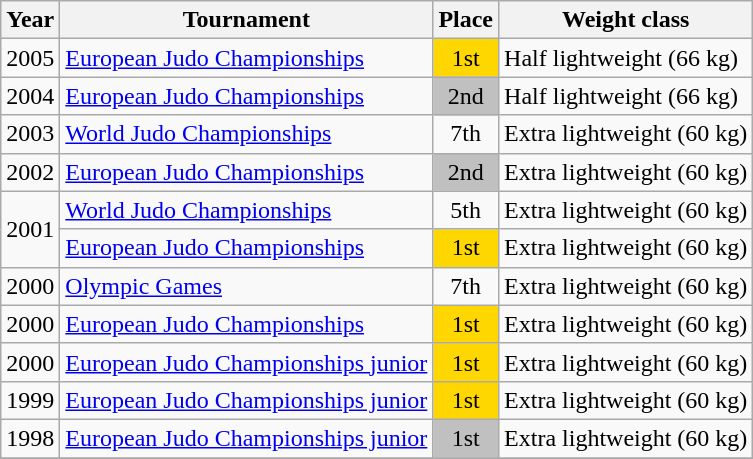<table class=wikitable>
<tr>
<th>Year</th>
<th>Tournament</th>
<th>Place</th>
<th>Weight class</th>
</tr>
<tr>
<td>2005</td>
<td><a href='#'>European Judo Championships</a></td>
<td bgcolor="gold" align="center">1st</td>
<td>Half lightweight (66 kg)</td>
</tr>
<tr>
<td>2004</td>
<td><a href='#'>European Judo Championships</a></td>
<td bgcolor="silver" align="center">2nd</td>
<td>Half lightweight (66 kg)</td>
</tr>
<tr>
<td>2003</td>
<td><a href='#'>World Judo Championships</a></td>
<td align="center">7th</td>
<td>Extra lightweight (60 kg)</td>
</tr>
<tr>
<td>2002</td>
<td><a href='#'>European Judo Championships</a></td>
<td bgcolor="silver" align="center">2nd</td>
<td>Extra lightweight (60 kg)</td>
</tr>
<tr>
<td rowspan=2>2001</td>
<td><a href='#'>World Judo Championships</a></td>
<td align="center">5th</td>
<td>Extra lightweight (60 kg)</td>
</tr>
<tr>
<td><a href='#'>European Judo Championships</a></td>
<td bgcolor="gold" align="center">1st</td>
<td>Extra lightweight (60 kg)</td>
</tr>
<tr>
<td>2000</td>
<td><a href='#'>Olympic Games</a></td>
<td align="center">7th</td>
<td>Extra lightweight (60 kg)</td>
</tr>
<tr>
<td>2000</td>
<td><a href='#'>European Judo Championships</a></td>
<td bgcolor="gold" align="center">1st</td>
<td>Extra lightweight (60 kg)</td>
</tr>
<tr>
<td>2000</td>
<td><a href='#'>European Judo Championships junior</a></td>
<td bgcolor="gold" align="center">1st</td>
<td>Extra lightweight (60 kg)</td>
</tr>
<tr>
<td>1999</td>
<td><a href='#'>European Judo Championships junior</a></td>
<td bgcolor="gold" align="center">1st</td>
<td>Extra lightweight (60 kg)</td>
</tr>
<tr>
<td>1998</td>
<td><a href='#'>European Judo Championships junior</a></td>
<td bgcolor="silver" align="center">1st</td>
<td>Extra lightweight (60 kg)</td>
</tr>
<tr>
</tr>
</table>
